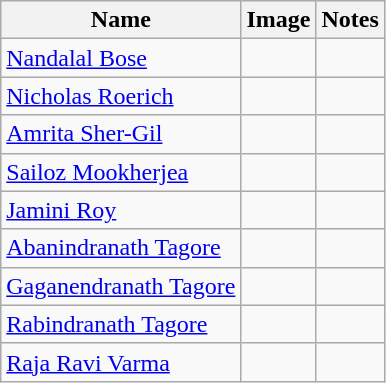<table class="wikitable">
<tr>
<th>Name</th>
<th>Image</th>
<th>Notes</th>
</tr>
<tr>
<td><a href='#'>Nandalal Bose</a></td>
<td></td>
<td></td>
</tr>
<tr>
<td><a href='#'>Nicholas Roerich</a></td>
<td></td>
<td></td>
</tr>
<tr>
<td><a href='#'>Amrita Sher-Gil</a></td>
<td></td>
<td></td>
</tr>
<tr>
<td><a href='#'>Sailoz Mookherjea</a></td>
<td></td>
<td></td>
</tr>
<tr>
<td><a href='#'>Jamini Roy</a></td>
<td></td>
<td></td>
</tr>
<tr>
<td><a href='#'>Abanindranath Tagore</a></td>
<td></td>
<td></td>
</tr>
<tr>
<td><a href='#'>Gaganendranath Tagore</a></td>
<td></td>
<td></td>
</tr>
<tr>
<td><a href='#'>Rabindranath Tagore</a></td>
<td></td>
<td></td>
</tr>
<tr>
<td><a href='#'>Raja Ravi Varma</a></td>
<td></td>
<td></td>
</tr>
</table>
